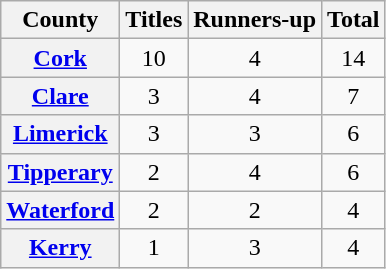<table class="wikitable plainrowheaders sortable">
<tr>
<th scope="col">County</th>
<th scope="col">Titles</th>
<th scope="col">Runners-up</th>
<th scope="col">Total</th>
</tr>
<tr align="center">
<th scope="row"> <a href='#'>Cork</a></th>
<td>10</td>
<td>4</td>
<td>14</td>
</tr>
<tr align="center">
<th scope="row"> <a href='#'>Clare</a></th>
<td>3</td>
<td>4</td>
<td>7</td>
</tr>
<tr align="center">
<th scope="row"> <a href='#'>Limerick</a></th>
<td>3</td>
<td>3</td>
<td>6</td>
</tr>
<tr align="center">
<th scope="row"> <a href='#'>Tipperary</a></th>
<td>2</td>
<td>4</td>
<td>6</td>
</tr>
<tr align="center">
<th scope="row"> <a href='#'>Waterford</a></th>
<td>2</td>
<td>2</td>
<td>4</td>
</tr>
<tr align="center">
<th scope="row"> <a href='#'>Kerry</a></th>
<td>1</td>
<td>3</td>
<td>4</td>
</tr>
</table>
